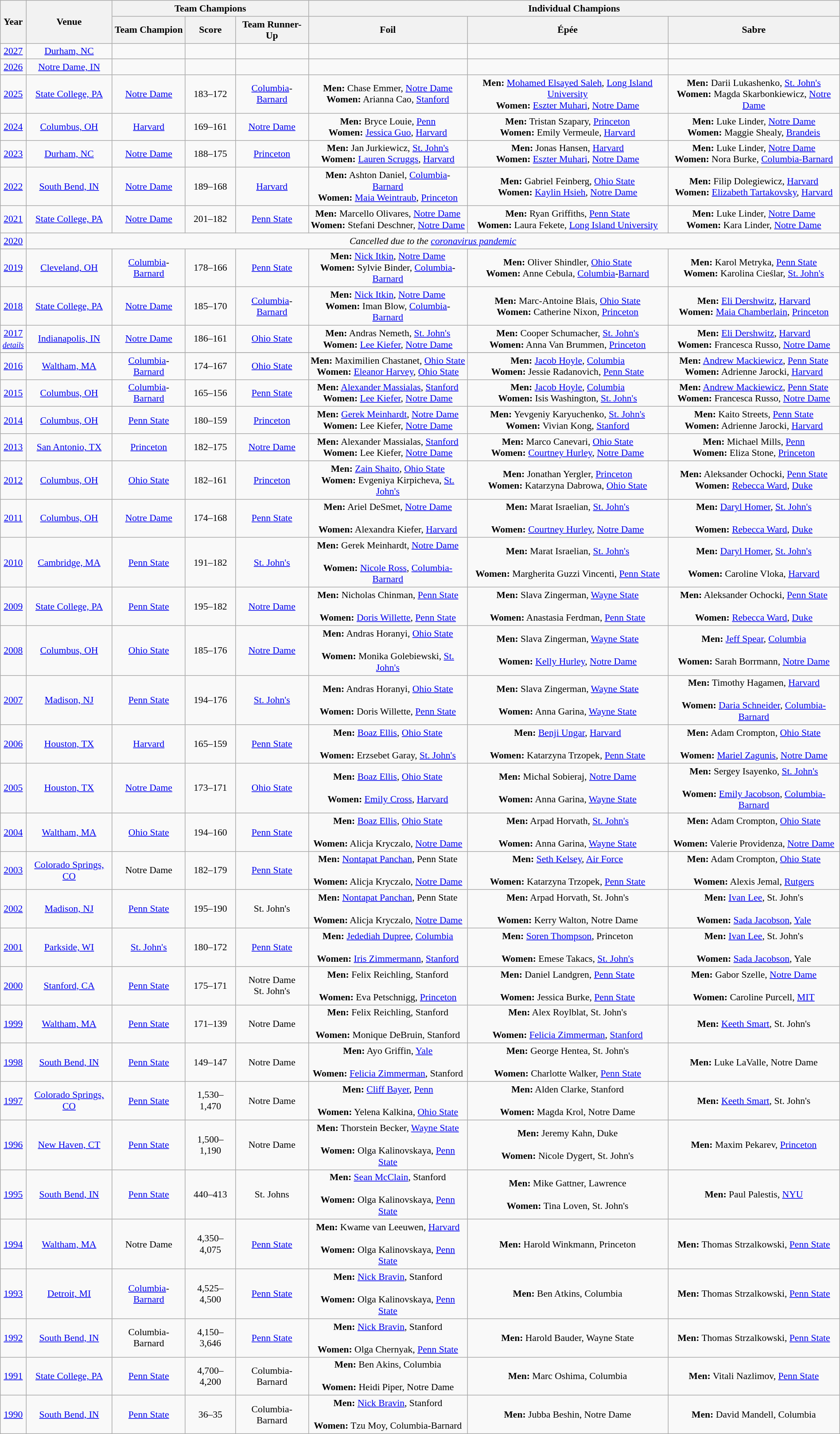<table class="wikitable" style="font-size:90%; width: 100%; text-align: center;">
<tr>
<th rowspan=2>Year</th>
<th rowspan=2>Venue</th>
<th colspan=3>Team Champions</th>
<th colspan=3>Individual Champions</th>
</tr>
<tr>
<th>Team Champion</th>
<th>Score</th>
<th>Team Runner-Up</th>
<th>Foil</th>
<th>Épée</th>
<th>Sabre</th>
</tr>
<tr>
<td><a href='#'>2027</a></td>
<td><a href='#'>Durham, NC</a></td>
<td></td>
<td></td>
<td></td>
<td></td>
<td></td>
<td></td>
</tr>
<tr>
<td><a href='#'>2026</a></td>
<td><a href='#'>Notre Dame, IN</a></td>
<td></td>
<td></td>
<td></td>
<td></td>
<td></td>
<td></td>
</tr>
<tr>
<td><a href='#'>2025</a></td>
<td><a href='#'>State College, PA</a></td>
<td><a href='#'>Notre Dame</a> </td>
<td>183–172</td>
<td><a href='#'>Columbia</a>-<a href='#'>Barnard</a></td>
<td><strong>Men:</strong> Chase Emmer, <a href='#'>Notre Dame</a><br> <strong>Women:</strong> Arianna Cao, <a href='#'>Stanford</a></td>
<td><strong>Men:</strong> <a href='#'>Mohamed Elsayed Saleh</a>, <a href='#'>Long Island University</a><br> <strong>Women:</strong> <a href='#'>Eszter Muhari</a>, <a href='#'>Notre Dame</a></td>
<td><strong>Men:</strong> Darii Lukashenko, <a href='#'>St. John's</a><br> <strong>Women:</strong> Magda Skarbonkiewicz, <a href='#'>Notre Dame</a></td>
</tr>
<tr>
<td><a href='#'>2024</a></td>
<td><a href='#'>Columbus, OH</a></td>
<td><a href='#'>Harvard</a> </td>
<td>169–161</td>
<td><a href='#'>Notre Dame</a></td>
<td><strong>Men:</strong> Bryce Louie, <a href='#'>Penn</a><br> <strong>Women:</strong> <a href='#'>Jessica Guo</a>, <a href='#'>Harvard</a></td>
<td><strong>Men:</strong> Tristan Szapary, <a href='#'>Princeton</a><br> <strong>Women:</strong> Emily Vermeule, <a href='#'>Harvard</a></td>
<td><strong>Men:</strong> Luke Linder, <a href='#'>Notre Dame</a><br> <strong>Women:</strong> Maggie Shealy, <a href='#'>Brandeis</a></td>
</tr>
<tr>
<td><a href='#'>2023</a></td>
<td><a href='#'>Durham, NC</a></td>
<td><a href='#'>Notre Dame</a> </td>
<td>188–175</td>
<td><a href='#'>Princeton</a></td>
<td><strong>Men:</strong> Jan Jurkiewicz, <a href='#'>St. John's</a><br> <strong>Women:</strong> <a href='#'>Lauren Scruggs</a>, <a href='#'>Harvard</a></td>
<td><strong>Men:</strong> Jonas Hansen, <a href='#'>Harvard</a><br> <strong>Women:</strong> <a href='#'>Eszter Muhari</a>, <a href='#'>Notre Dame</a></td>
<td><strong>Men:</strong> Luke Linder, <a href='#'>Notre Dame</a><br> <strong>Women:</strong> Nora Burke, <a href='#'>Columbia-Barnard</a></td>
</tr>
<tr>
<td><a href='#'>2022</a></td>
<td><a href='#'>South Bend, IN</a></td>
<td><a href='#'>Notre Dame</a> </td>
<td>189–168</td>
<td><a href='#'>Harvard</a></td>
<td><strong>Men:</strong> Ashton Daniel, <a href='#'>Columbia</a>-<a href='#'>Barnard</a><br> <strong>Women:</strong> <a href='#'>Maia Weintraub</a>, <a href='#'>Princeton</a></td>
<td><strong>Men:</strong> Gabriel Feinberg, <a href='#'>Ohio State</a><br> <strong>Women:</strong> <a href='#'>Kaylin Hsieh</a>, <a href='#'>Notre Dame</a></td>
<td><strong>Men:</strong> Filip Dolegiewicz, <a href='#'>Harvard</a><br> <strong>Women:</strong> <a href='#'>Elizabeth Tartakovsky</a>, <a href='#'>Harvard</a></td>
</tr>
<tr>
<td><a href='#'>2021</a></td>
<td><a href='#'>State College, PA</a></td>
<td><a href='#'>Notre Dame</a> </td>
<td>201–182</td>
<td><a href='#'>Penn State</a></td>
<td><strong>Men:</strong> Marcello Olivares, <a href='#'>Notre Dame</a><br> <strong>Women:</strong> Stefani Deschner, <a href='#'>Notre Dame</a></td>
<td><strong>Men:</strong> Ryan Griffiths, <a href='#'>Penn State</a><br> <strong>Women:</strong> Laura Fekete, <a href='#'>Long Island University</a></td>
<td><strong>Men:</strong> Luke Linder, <a href='#'>Notre Dame</a><br> <strong>Women:</strong> Kara Linder, <a href='#'>Notre Dame</a></td>
</tr>
<tr>
<td><a href='#'>2020</a></td>
<td colspan=7 align=center><em>Cancelled due to the <a href='#'>coronavirus pandemic</a></em></td>
</tr>
<tr>
<td><a href='#'>2019</a></td>
<td><a href='#'>Cleveland, OH</a></td>
<td><a href='#'>Columbia</a>-<a href='#'>Barnard</a> </td>
<td>178–166</td>
<td><a href='#'>Penn State</a></td>
<td><strong>Men:</strong> <a href='#'>Nick Itkin</a>, <a href='#'>Notre Dame</a> <br> <strong>Women:</strong> Sylvie Binder, <a href='#'>Columbia</a>-<a href='#'>Barnard</a></td>
<td><strong>Men:</strong> Oliver Shindler, <a href='#'>Ohio State</a> <br> <strong>Women:</strong> Anne Cebula, <a href='#'>Columbia</a>-<a href='#'>Barnard</a></td>
<td><strong>Men:</strong> Karol Metryka, <a href='#'>Penn State</a><br> <strong>Women:</strong> Karolina Cieślar, <a href='#'>St. John's</a></td>
</tr>
<tr>
<td><a href='#'>2018</a></td>
<td><a href='#'>State College, PA</a></td>
<td><a href='#'>Notre Dame</a> </td>
<td>185–170</td>
<td><a href='#'>Columbia</a>-<a href='#'>Barnard</a></td>
<td><strong>Men:</strong> <a href='#'>Nick Itkin</a>, <a href='#'>Notre Dame</a><br> <strong>Women:</strong> Iman Blow, <a href='#'>Columbia</a>-<a href='#'>Barnard</a></td>
<td><strong>Men:</strong> Marc-Antoine Blais, <a href='#'>Ohio State</a><br> <strong>Women:</strong> Catherine Nixon, <a href='#'>Princeton</a></td>
<td><strong>Men:</strong> <a href='#'>Eli Dershwitz</a>, <a href='#'>Harvard</a> <br> <strong>Women:</strong> <a href='#'>Maia Chamberlain</a>, <a href='#'>Princeton</a></td>
</tr>
<tr>
<td><a href='#'>2017</a><br><small><em><a href='#'>details</a></em></small></td>
<td><a href='#'>Indianapolis, IN</a></td>
<td><a href='#'>Notre Dame</a> </td>
<td>186–161</td>
<td><a href='#'>Ohio State</a></td>
<td><strong>Men:</strong> Andras Nemeth, <a href='#'>St. John's</a> <br> <strong>Women:</strong> <a href='#'>Lee Kiefer</a>, <a href='#'>Notre Dame</a></td>
<td><strong>Men:</strong> Cooper Schumacher, <a href='#'>St. John's</a> <br> <strong>Women:</strong> Anna Van Brummen, <a href='#'>Princeton</a></td>
<td><strong>Men:</strong> <a href='#'>Eli Dershwitz</a>, <a href='#'>Harvard</a> <br> <strong>Women:</strong> Francesca Russo, <a href='#'>Notre Dame</a></td>
</tr>
<tr>
</tr>
<tr>
<td><a href='#'>2016</a></td>
<td><a href='#'>Waltham, MA</a></td>
<td><a href='#'>Columbia</a>-<a href='#'>Barnard</a> </td>
<td>174–167</td>
<td><a href='#'>Ohio State</a></td>
<td><strong>Men:</strong> Maximilien Chastanet, <a href='#'>Ohio State</a> <br> <strong>Women:</strong> <a href='#'>Eleanor Harvey</a>, <a href='#'>Ohio State</a></td>
<td><strong>Men:</strong> <a href='#'>Jacob Hoyle</a>, <a href='#'>Columbia</a> <br> <strong>Women:</strong> Jessie Radanovich, <a href='#'>Penn State</a></td>
<td><strong>Men:</strong> <a href='#'>Andrew Mackiewicz</a>, <a href='#'>Penn State</a> <br> <strong>Women:</strong> Adrienne Jarocki, <a href='#'>Harvard</a></td>
</tr>
<tr>
<td><a href='#'>2015</a></td>
<td><a href='#'>Columbus, OH</a></td>
<td><a href='#'>Columbia</a>-<a href='#'>Barnard</a> </td>
<td>165–156</td>
<td><a href='#'>Penn State</a></td>
<td><strong>Men:</strong> <a href='#'>Alexander Massialas</a>, <a href='#'>Stanford</a> <br> <strong>Women:</strong> <a href='#'>Lee Kiefer</a>, <a href='#'>Notre Dame</a></td>
<td><strong>Men:</strong> <a href='#'>Jacob Hoyle</a>, <a href='#'>Columbia</a> <br> <strong>Women:</strong> Isis Washington, <a href='#'>St. John's</a></td>
<td><strong>Men:</strong> <a href='#'>Andrew Mackiewicz</a>, <a href='#'>Penn State</a> <br> <strong>Women:</strong> Francesca Russo, <a href='#'>Notre Dame</a></td>
</tr>
<tr>
<td><a href='#'>2014</a></td>
<td><a href='#'>Columbus, OH</a></td>
<td><a href='#'>Penn State</a> </td>
<td>180–159</td>
<td><a href='#'>Princeton</a></td>
<td><strong>Men:</strong> <a href='#'>Gerek Meinhardt</a>, <a href='#'>Notre Dame</a><br> <strong>Women:</strong> Lee Kiefer, <a href='#'>Notre Dame</a></td>
<td><strong>Men:</strong> Yevgeniy Karyuchenko, <a href='#'>St. John's</a> <br> <strong>Women:</strong> Vivian Kong, <a href='#'>Stanford</a></td>
<td><strong>Men:</strong> Kaito Streets, <a href='#'>Penn State</a> <br><strong>Women:</strong> Adrienne Jarocki, <a href='#'>Harvard</a></td>
</tr>
<tr>
<td><a href='#'>2013</a></td>
<td><a href='#'>San Antonio, TX</a></td>
<td><a href='#'>Princeton</a></td>
<td>182–175</td>
<td><a href='#'>Notre Dame</a></td>
<td><strong>Men:</strong> Alexander Massialas, <a href='#'>Stanford</a><br> <strong>Women:</strong> Lee Kiefer, <a href='#'>Notre Dame</a></td>
<td><strong>Men:</strong> Marco Canevari, <a href='#'>Ohio State</a><br> <strong>Women:</strong> <a href='#'>Courtney Hurley</a>, <a href='#'>Notre Dame</a></td>
<td><strong>Men:</strong> Michael Mills, <a href='#'>Penn</a><br> <strong>Women:</strong> Eliza Stone, <a href='#'>Princeton</a></td>
</tr>
<tr>
<td><a href='#'>2012</a></td>
<td><a href='#'>Columbus, OH</a></td>
<td><a href='#'>Ohio State</a> </td>
<td>182–161</td>
<td><a href='#'>Princeton</a></td>
<td><strong>Men:</strong> <a href='#'>Zain Shaito</a>, <a href='#'>Ohio State</a><br> <strong>Women:</strong> Evgeniya Kirpicheva, <a href='#'>St. John's</a></td>
<td><strong>Men:</strong> Jonathan Yergler, <a href='#'>Princeton</a><br> <strong>Women:</strong> Katarzyna Dabrowa, <a href='#'>Ohio State</a></td>
<td><strong>Men:</strong> Aleksander Ochocki, <a href='#'>Penn State</a><br> <strong>Women:</strong> <a href='#'>Rebecca Ward</a>, <a href='#'>Duke</a></td>
</tr>
<tr>
<td><a href='#'>2011</a></td>
<td><a href='#'>Columbus, OH</a></td>
<td><a href='#'>Notre Dame</a> </td>
<td>174–168</td>
<td><a href='#'>Penn State</a></td>
<td><strong>Men:</strong> Ariel DeSmet, <a href='#'>Notre Dame</a><br><br><strong>Women:</strong> Alexandra Kiefer, <a href='#'>Harvard</a></td>
<td><strong>Men:</strong> Marat Israelian, <a href='#'>St. John's</a><br><br><strong>Women:</strong> <a href='#'>Courtney Hurley</a>, <a href='#'>Notre Dame</a></td>
<td><strong>Men:</strong> <a href='#'>Daryl Homer</a>, <a href='#'>St. John's</a><br><br><strong>Women:</strong> <a href='#'>Rebecca Ward</a>, <a href='#'>Duke</a></td>
</tr>
<tr>
<td><a href='#'>2010</a></td>
<td><a href='#'>Cambridge, MA</a></td>
<td><a href='#'>Penn State</a> </td>
<td>191–182</td>
<td><a href='#'>St. John's</a></td>
<td><strong>Men:</strong> Gerek Meinhardt, <a href='#'>Notre Dame</a><br><br><strong>Women:</strong> <a href='#'>Nicole Ross</a>, <a href='#'>Columbia-Barnard</a></td>
<td><strong>Men:</strong> Marat Israelian, <a href='#'>St. John's</a><br><br><strong>Women:</strong> Margherita Guzzi Vincenti, <a href='#'>Penn State</a></td>
<td><strong>Men:</strong> <a href='#'>Daryl Homer</a>, <a href='#'>St. John's</a><br><br><strong>Women:</strong> Caroline Vloka, <a href='#'>Harvard</a></td>
</tr>
<tr>
<td><a href='#'>2009</a></td>
<td><a href='#'>State College, PA</a></td>
<td><a href='#'>Penn State</a> </td>
<td>195–182</td>
<td><a href='#'>Notre Dame</a></td>
<td><strong>Men:</strong> Nicholas Chinman, <a href='#'>Penn State</a><br><br><strong>Women:</strong> <a href='#'>Doris Willette</a>, <a href='#'>Penn State</a></td>
<td><strong>Men:</strong> Slava Zingerman, <a href='#'>Wayne State</a><br><br><strong>Women:</strong> Anastasia Ferdman, <a href='#'>Penn State</a></td>
<td><strong>Men:</strong> Aleksander Ochocki, <a href='#'>Penn State</a> <br><br><strong>Women:</strong> <a href='#'>Rebecca Ward</a>, <a href='#'>Duke</a></td>
</tr>
<tr>
<td><a href='#'>2008</a></td>
<td><a href='#'>Columbus, OH</a></td>
<td><a href='#'>Ohio State</a> </td>
<td>185–176</td>
<td><a href='#'>Notre Dame</a></td>
<td><strong>Men:</strong> Andras Horanyi, <a href='#'>Ohio State</a><br><br><strong>Women:</strong> Monika Golebiewski, <a href='#'>St. John's</a></td>
<td><strong>Men:</strong> Slava Zingerman, <a href='#'>Wayne State</a><br><br><strong>Women:</strong> <a href='#'>Kelly Hurley</a>, <a href='#'>Notre Dame</a></td>
<td><strong>Men:</strong> <a href='#'>Jeff Spear</a>, <a href='#'>Columbia</a><br><br><strong>Women:</strong> Sarah Borrmann, <a href='#'>Notre Dame</a></td>
</tr>
<tr>
<td><a href='#'>2007</a></td>
<td><a href='#'>Madison, NJ</a></td>
<td><a href='#'>Penn State</a> </td>
<td>194–176</td>
<td><a href='#'>St. John's</a></td>
<td><strong>Men:</strong> Andras Horanyi, <a href='#'>Ohio State</a><br><br><strong>Women:</strong> Doris Willette, <a href='#'>Penn State</a></td>
<td><strong>Men:</strong> Slava Zingerman, <a href='#'>Wayne State</a><br><br><strong>Women:</strong> Anna Garina, <a href='#'>Wayne State</a></td>
<td><strong>Men:</strong> Timothy Hagamen, <a href='#'>Harvard</a><br><br><strong>Women:</strong> <a href='#'>Daria Schneider</a>, <a href='#'>Columbia-Barnard</a></td>
</tr>
<tr>
<td><a href='#'>2006</a></td>
<td><a href='#'>Houston, TX</a></td>
<td><a href='#'>Harvard</a></td>
<td>165–159</td>
<td><a href='#'>Penn State</a></td>
<td><strong>Men:</strong> <a href='#'>Boaz Ellis</a>, <a href='#'>Ohio State</a><br><br><strong>Women:</strong> Erzsebet Garay, <a href='#'>St. John's</a></td>
<td><strong>Men:</strong> <a href='#'>Benji Ungar</a>, <a href='#'>Harvard</a><br><br><strong>Women:</strong> Katarzyna Trzopek, <a href='#'>Penn State</a></td>
<td><strong>Men:</strong> Adam Crompton, <a href='#'>Ohio State</a><br><br><strong>Women:</strong> <a href='#'>Mariel Zagunis</a>, <a href='#'>Notre Dame</a></td>
</tr>
<tr>
<td><a href='#'>2005</a></td>
<td><a href='#'>Houston, TX</a></td>
<td><a href='#'>Notre Dame</a> </td>
<td>173–171</td>
<td><a href='#'>Ohio State</a></td>
<td><strong>Men:</strong> <a href='#'>Boaz Ellis</a>, <a href='#'>Ohio State</a><br><br><strong>Women:</strong> <a href='#'>Emily Cross</a>, <a href='#'>Harvard</a></td>
<td><strong>Men:</strong> Michal Sobieraj, <a href='#'>Notre Dame</a><br><br><strong>Women:</strong> Anna Garina, <a href='#'>Wayne State</a></td>
<td><strong>Men:</strong> Sergey Isayenko, <a href='#'>St. John's</a><br><br><strong>Women:</strong> <a href='#'>Emily Jacobson</a>, <a href='#'>Columbia-Barnard</a></td>
</tr>
<tr>
<td><a href='#'>2004</a></td>
<td><a href='#'>Waltham, MA</a></td>
<td><a href='#'>Ohio State</a></td>
<td>194–160</td>
<td><a href='#'>Penn State</a></td>
<td><strong>Men:</strong> <a href='#'>Boaz Ellis</a>, <a href='#'>Ohio State</a><br><br><strong>Women:</strong> Alicja Kryczalo, <a href='#'>Notre Dame</a></td>
<td><strong>Men:</strong> Arpad Horvath, <a href='#'>St. John's</a><br><br><strong>Women:</strong> Anna Garina, <a href='#'>Wayne State</a></td>
<td><strong>Men:</strong> Adam Crompton, <a href='#'>Ohio State</a><br><br><strong>Women:</strong> Valerie Providenza, <a href='#'>Notre Dame</a></td>
</tr>
<tr>
<td><a href='#'>2003</a></td>
<td><a href='#'>Colorado Springs, CO</a></td>
<td>Notre Dame </td>
<td>182–179</td>
<td><a href='#'>Penn State</a></td>
<td><strong>Men:</strong> <a href='#'>Nontapat Panchan</a>, Penn State<br><br><strong>Women:</strong> Alicja Kryczalo, <a href='#'>Notre Dame</a></td>
<td><strong>Men:</strong> <a href='#'>Seth Kelsey</a>, <a href='#'>Air Force</a><br><br><strong>Women:</strong> Katarzyna Trzopek, <a href='#'>Penn State</a></td>
<td><strong>Men:</strong> Adam Crompton, <a href='#'>Ohio State</a><br><br><strong>Women:</strong> Alexis Jemal, <a href='#'>Rutgers</a></td>
</tr>
<tr>
<td><a href='#'>2002</a></td>
<td><a href='#'>Madison, NJ</a></td>
<td><a href='#'>Penn State</a> </td>
<td>195–190</td>
<td>St. John's</td>
<td><strong>Men:</strong> <a href='#'>Nontapat Panchan</a>, Penn State<br><br><strong>Women:</strong> Alicja Kryczalo, <a href='#'>Notre Dame</a></td>
<td><strong>Men:</strong> Arpad Horvath, St. John's<br><br><strong>Women:</strong> Kerry Walton, Notre Dame</td>
<td><strong>Men:</strong> <a href='#'>Ivan Lee</a>, St. John's<br><br><strong>Women:</strong> <a href='#'>Sada Jacobson</a>, <a href='#'>Yale</a></td>
</tr>
<tr>
<td><a href='#'>2001</a></td>
<td><a href='#'>Parkside, WI</a></td>
<td><a href='#'>St. John's</a></td>
<td>180–172</td>
<td><a href='#'>Penn State</a></td>
<td><strong>Men:</strong> <a href='#'>Jedediah Dupree</a>, <a href='#'>Columbia</a><br><br><strong>Women:</strong> <a href='#'>Iris Zimmermann</a>, <a href='#'>Stanford</a></td>
<td><strong>Men:</strong> <a href='#'>Soren Thompson</a>, Princeton<br><br><strong>Women:</strong> Emese Takacs, <a href='#'>St. John's</a></td>
<td><strong>Men:</strong> <a href='#'>Ivan Lee</a>, St. John's<br><br><strong>Women:</strong> <a href='#'>Sada Jacobson</a>, Yale</td>
</tr>
<tr>
<td><a href='#'>2000</a></td>
<td><a href='#'>Stanford, CA</a></td>
<td><a href='#'>Penn State</a> </td>
<td>175–171</td>
<td>Notre Dame<br>St. John's</td>
<td><strong>Men:</strong> Felix Reichling, Stanford<br><br><strong>Women:</strong> Eva Petschnigg, <a href='#'>Princeton</a></td>
<td><strong>Men:</strong> Daniel Landgren, <a href='#'>Penn State</a><br><br><strong>Women:</strong> Jessica Burke, <a href='#'>Penn State</a></td>
<td><strong>Men:</strong> Gabor Szelle, <a href='#'>Notre Dame</a><br><br><strong>Women:</strong> Caroline Purcell, <a href='#'>MIT</a></td>
</tr>
<tr>
<td><a href='#'>1999</a></td>
<td><a href='#'>Waltham, MA</a></td>
<td><a href='#'>Penn State</a> </td>
<td>171–139</td>
<td>Notre Dame</td>
<td><strong>Men:</strong> Felix Reichling, Stanford<br><br><strong>Women:</strong> Monique DeBruin, Stanford</td>
<td><strong>Men:</strong> Alex Roylblat, St. John's<br><br><strong>Women:</strong> <a href='#'>Felicia Zimmerman</a>, <a href='#'>Stanford</a></td>
<td><strong>Men:</strong> <a href='#'>Keeth Smart</a>, St. John's</td>
</tr>
<tr>
<td><a href='#'>1998</a></td>
<td><a href='#'>South Bend, IN</a></td>
<td><a href='#'>Penn State</a> </td>
<td>149–147</td>
<td>Notre Dame</td>
<td><strong>Men:</strong> Ayo Griffin, <a href='#'>Yale</a><br><br><strong>Women:</strong> <a href='#'>Felicia Zimmerman</a>, Stanford</td>
<td><strong>Men:</strong> George Hentea, St. John's<br><br><strong>Women:</strong> Charlotte Walker, <a href='#'>Penn State</a></td>
<td><strong>Men:</strong> Luke LaValle, Notre Dame</td>
</tr>
<tr>
<td><a href='#'>1997</a></td>
<td><a href='#'>Colorado Springs, CO</a></td>
<td><a href='#'>Penn State</a> </td>
<td>1,530–1,470</td>
<td>Notre Dame</td>
<td><strong>Men:</strong> <a href='#'>Cliff Bayer</a>, <a href='#'>Penn</a><br><br><strong>Women:</strong> Yelena Kalkina, <a href='#'>Ohio State</a></td>
<td><strong>Men:</strong> Alden Clarke, Stanford<br><br><strong>Women:</strong> Magda Krol, Notre Dame</td>
<td><strong>Men:</strong> <a href='#'>Keeth Smart</a>, St. John's</td>
</tr>
<tr>
<td><a href='#'>1996</a></td>
<td><a href='#'>New Haven, CT</a></td>
<td><a href='#'>Penn State</a> </td>
<td>1,500–1,190</td>
<td>Notre Dame</td>
<td><strong>Men:</strong> Thorstein Becker, <a href='#'>Wayne State</a><br><br><strong>Women:</strong> Olga Kalinovskaya, <a href='#'>Penn State</a></td>
<td><strong>Men:</strong> Jeremy Kahn, Duke<br><br><strong>Women:</strong> Nicole Dygert, St. John's</td>
<td><strong>Men:</strong> Maxim Pekarev, <a href='#'>Princeton</a></td>
</tr>
<tr>
<td><a href='#'>1995</a></td>
<td><a href='#'>South Bend, IN</a></td>
<td><a href='#'>Penn State</a> </td>
<td>440–413</td>
<td>St. Johns</td>
<td><strong>Men:</strong> <a href='#'>Sean McClain</a>, Stanford<br><br><strong>Women:</strong> Olga Kalinovskaya, <a href='#'>Penn State</a></td>
<td><strong>Men:</strong> Mike Gattner, Lawrence<br><br><strong>Women:</strong> Tina Loven, St. John's</td>
<td><strong>Men:</strong> Paul Palestis, <a href='#'>NYU</a></td>
</tr>
<tr>
<td><a href='#'>1994</a></td>
<td><a href='#'>Waltham, MA</a></td>
<td>Notre Dame</td>
<td>4,350–4,075</td>
<td><a href='#'>Penn State</a></td>
<td><strong>Men:</strong> Kwame van Leeuwen, <a href='#'>Harvard</a><br><br><strong>Women:</strong> Olga Kalinovskaya, <a href='#'>Penn State</a></td>
<td><strong>Men:</strong> Harold Winkmann, Princeton</td>
<td><strong>Men:</strong> Thomas Strzalkowski, <a href='#'>Penn State</a></td>
</tr>
<tr>
<td><a href='#'>1993</a></td>
<td><a href='#'>Detroit, MI</a></td>
<td><a href='#'>Columbia</a>-<a href='#'>Barnard</a> </td>
<td>4,525–4,500</td>
<td><a href='#'>Penn State</a></td>
<td><strong>Men:</strong> <a href='#'>Nick Bravin</a>, Stanford<br><br><strong>Women:</strong> Olga Kalinovskaya, <a href='#'>Penn State</a></td>
<td><strong>Men:</strong> Ben Atkins, Columbia</td>
<td><strong>Men:</strong> Thomas Strzalkowski, <a href='#'>Penn State</a></td>
</tr>
<tr>
<td><a href='#'>1992</a></td>
<td><a href='#'>South Bend, IN</a></td>
<td>Columbia-Barnard</td>
<td>4,150–3,646</td>
<td><a href='#'>Penn State</a></td>
<td><strong>Men:</strong> <a href='#'>Nick Bravin</a>, Stanford<br><br><strong>Women:</strong> Olga Chernyak, <a href='#'>Penn State</a></td>
<td><strong>Men:</strong> Harold Bauder, Wayne State</td>
<td><strong>Men:</strong> Thomas Strzalkowski, <a href='#'>Penn State</a></td>
</tr>
<tr>
<td><a href='#'>1991</a></td>
<td><a href='#'>State College, PA</a></td>
<td><a href='#'>Penn State</a> </td>
<td>4,700–4,200</td>
<td>Columbia-Barnard</td>
<td><strong>Men:</strong> Ben Akins, Columbia<br><br><strong>Women:</strong> Heidi Piper, Notre Dame</td>
<td><strong>Men:</strong> Marc Oshima, Columbia</td>
<td><strong>Men:</strong> Vitali Nazlimov, <a href='#'>Penn State</a></td>
</tr>
<tr>
<td><a href='#'>1990</a></td>
<td><a href='#'>South Bend, IN</a></td>
<td><a href='#'>Penn State</a></td>
<td>36–35</td>
<td>Columbia-Barnard</td>
<td><strong>Men:</strong> <a href='#'>Nick Bravin</a>, Stanford<br><br><strong>Women:</strong> Tzu Moy, Columbia-Barnard</td>
<td><strong>Men:</strong> Jubba Beshin, Notre Dame</td>
<td><strong>Men:</strong> David Mandell, Columbia</td>
</tr>
</table>
